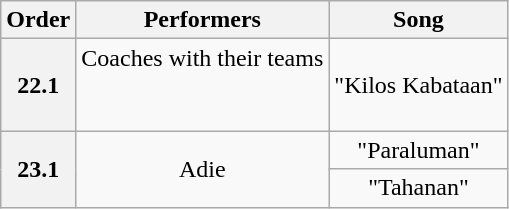<table class="wikitable" style="text-align:center;">
<tr>
<th>Order</th>
<th>Performers</th>
<th>Song</th>
</tr>
<tr>
<th>22.1</th>
<td>Coaches with their teams <br> <br> <br></td>
<td>"Kilos Kabataan"</td>
</tr>
<tr>
<th rowspan="2">23.1</th>
<td rowspan="2">Adie</td>
<td>"Paraluman"</td>
</tr>
<tr>
<td>"Tahanan"</td>
</tr>
</table>
